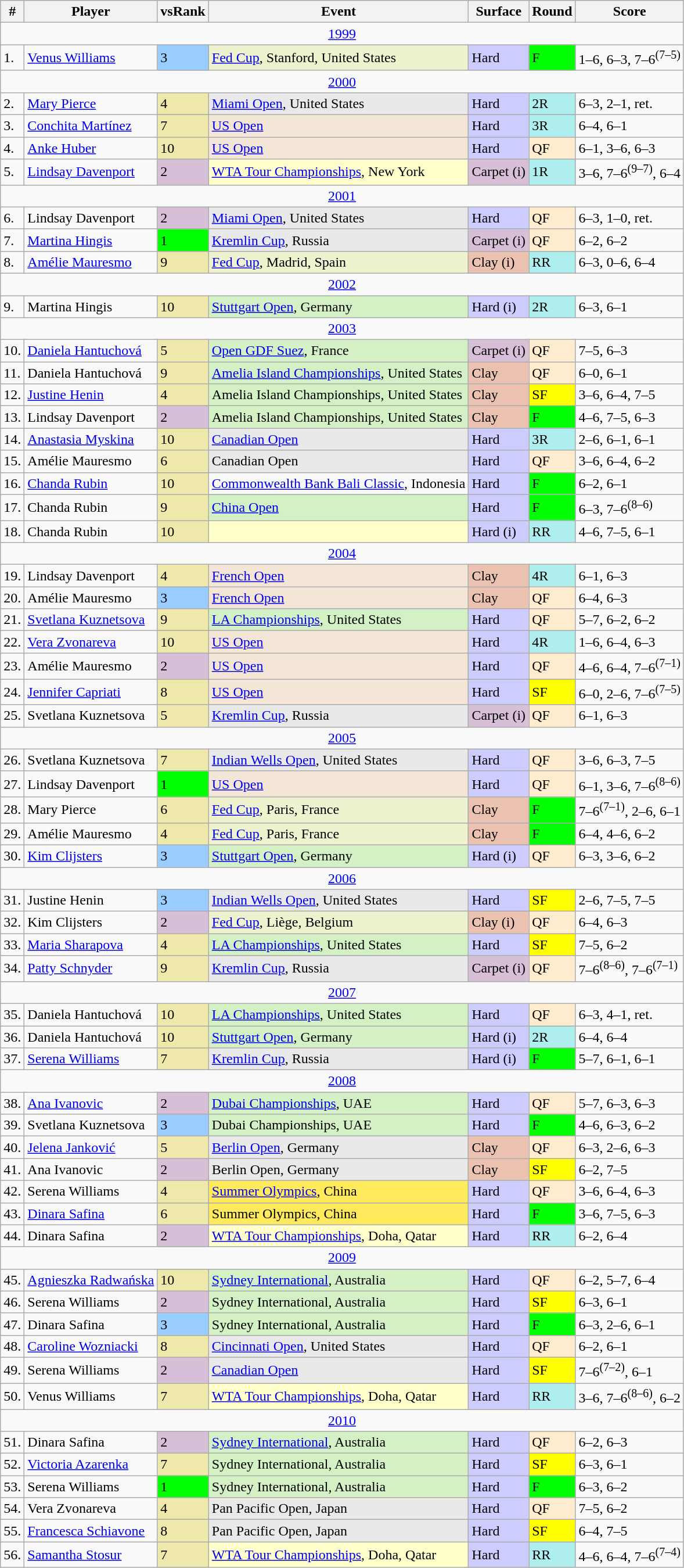<table class="wikitable sortable">
<tr>
<th>#</th>
<th>Player</th>
<th>vsRank</th>
<th>Event</th>
<th>Surface</th>
<th>Round</th>
<th>Score</th>
</tr>
<tr>
<td colspan="7" align="center"><a href='#'>1999</a></td>
</tr>
<tr>
<td>1.</td>
<td> <a href='#'>Venus Williams</a></td>
<td bgcolor=99ccff>3</td>
<td bgcolor=eff2cf><a href='#'>Fed Cup</a>, Stanford, United States</td>
<td bgcolor=CCCCFF>Hard</td>
<td bgcolor=lime>F</td>
<td>1–6, 6–3, 7–6<sup>(7–5)</sup></td>
</tr>
<tr>
<td colspan="7" align="center"><a href='#'>2000</a></td>
</tr>
<tr>
<td>2.</td>
<td> <a href='#'>Mary Pierce</a></td>
<td bgcolor=EEE8AA>4</td>
<td bgcolor=e9e9e9><a href='#'>Miami Open</a>, United States</td>
<td bgcolor=CCCCFF>Hard</td>
<td bgcolor=afeeee>2R</td>
<td>6–3, 2–1, ret.</td>
</tr>
<tr>
<td>3.</td>
<td> <a href='#'>Conchita Martínez</a></td>
<td bgcolor=EEE8AA>7</td>
<td bgcolor=#F3E6D7><a href='#'>US Open</a></td>
<td bgcolor=CCCCFF>Hard</td>
<td bgcolor=afeeee>3R</td>
<td>6–4, 6–1</td>
</tr>
<tr>
<td>4.</td>
<td> <a href='#'>Anke Huber</a></td>
<td bgcolor=EEE8AA>10</td>
<td bgcolor=#F3E6D7><a href='#'>US Open</a></td>
<td bgcolor=CCCCFF>Hard</td>
<td bgcolor=ffebcd>QF</td>
<td>6–1, 3–6, 6–3</td>
</tr>
<tr>
<td>5.</td>
<td> <a href='#'>Lindsay Davenport</a></td>
<td bgcolor=thistle>2</td>
<td bgcolor=#ffc><a href='#'>WTA Tour Championships</a>, New York</td>
<td bgcolor=thistle>Carpet (i)</td>
<td bgcolor=afeeee>1R</td>
<td>3–6, 7–6<sup>(9–7)</sup>, 6–4</td>
</tr>
<tr>
<td colspan="7" align="center"><a href='#'>2001</a></td>
</tr>
<tr>
<td>6.</td>
<td> Lindsay Davenport</td>
<td bgcolor=thistle>2</td>
<td bgcolor=e9e9e9><a href='#'>Miami Open</a>, United States</td>
<td bgcolor=CCCCFF>Hard</td>
<td bgcolor=ffebcd>QF</td>
<td>6–3, 1–0, ret.</td>
</tr>
<tr>
<td>7.</td>
<td> <a href='#'>Martina Hingis</a></td>
<td bgcolor=lime>1</td>
<td bgcolor=e9e9e9><a href='#'>Kremlin Cup</a>, Russia</td>
<td bgcolor=thistle>Carpet (i)</td>
<td bgcolor=ffebcd>QF</td>
<td>6–2, 6–2</td>
</tr>
<tr>
<td>8.</td>
<td> <a href='#'>Amélie Mauresmo</a></td>
<td bgcolor=EEE8AA>9</td>
<td bgcolor=eff2cf><a href='#'>Fed Cup</a>, Madrid, Spain</td>
<td bgcolor=EBC2AF>Clay (i)</td>
<td bgcolor=afeeee>RR</td>
<td>6–3, 0–6, 6–4</td>
</tr>
<tr>
<td colspan="7" align="center"><a href='#'>2002</a></td>
</tr>
<tr>
<td>9.</td>
<td> Martina Hingis</td>
<td bgcolor=EEE8AA>10</td>
<td bgcolor=d4f1c5><a href='#'>Stuttgart Open</a>, Germany</td>
<td bgcolor=CCCCFF>Hard (i)</td>
<td bgcolor=afeeee>2R</td>
<td>6–3, 6–1</td>
</tr>
<tr>
<td colspan="7" align="center"><a href='#'>2003</a></td>
</tr>
<tr>
<td>10.</td>
<td> <a href='#'>Daniela Hantuchová</a></td>
<td bgcolor=EEE8AA>5</td>
<td bgcolor=d4f1c5><a href='#'>Open GDF Suez</a>, France</td>
<td bgcolor=thistle>Carpet (i)</td>
<td bgcolor=ffebcd>QF</td>
<td>7–5, 6–3</td>
</tr>
<tr>
<td>11.</td>
<td> Daniela Hantuchová</td>
<td bgcolor=EEE8AA>9</td>
<td bgcolor=d4f1c5><a href='#'>Amelia Island Championships</a>, United States</td>
<td bgcolor=EBC2AF>Clay</td>
<td bgcolor=ffebcd>QF</td>
<td>6–0, 6–1</td>
</tr>
<tr>
<td>12.</td>
<td> <a href='#'>Justine Henin</a></td>
<td bgcolor=EEE8AA>4</td>
<td bgcolor=d4f1c5>Amelia Island Championships, United States</td>
<td bgcolor=EBC2AF>Clay</td>
<td bgcolor=yellow>SF</td>
<td>3–6, 6–4, 7–5</td>
</tr>
<tr>
<td>13.</td>
<td> Lindsay Davenport</td>
<td bgcolor=thistle>2</td>
<td bgcolor=d4f1c5>Amelia Island Championships, United States</td>
<td bgcolor=EBC2AF>Clay</td>
<td bgcolor=lime>F</td>
<td>4–6, 7–5, 6–3</td>
</tr>
<tr>
<td>14.</td>
<td> <a href='#'>Anastasia Myskina</a></td>
<td bgcolor=EEE8AA>10</td>
<td bgcolor=e9e9e9><a href='#'>Canadian Open</a></td>
<td bgcolor=CCCCFF>Hard</td>
<td bgcolor=afeeee>3R</td>
<td>2–6, 6–1, 6–1</td>
</tr>
<tr>
<td>15.</td>
<td> Amélie Mauresmo</td>
<td bgcolor=EEE8AA>6</td>
<td bgcolor=e9e9e9>Canadian Open</td>
<td bgcolor=CCCCFF>Hard</td>
<td bgcolor=ffebcd>QF</td>
<td>3–6, 6–4, 6–2</td>
</tr>
<tr>
<td>16.</td>
<td> <a href='#'>Chanda Rubin</a></td>
<td bgcolor=EEE8AA>10</td>
<td><a href='#'>Commonwealth Bank Bali Classic</a>, Indonesia</td>
<td bgcolor=CCCCFF>Hard</td>
<td bgcolor=lime>F</td>
<td>6–2, 6–1</td>
</tr>
<tr>
<td>17.</td>
<td> Chanda Rubin</td>
<td bgcolor=EEE8AA>9</td>
<td bgcolor=d4f1c5><a href='#'>China Open</a></td>
<td bgcolor=CCCCFF>Hard</td>
<td bgcolor=lime>F</td>
<td>6–3, 7–6<sup>(8–6)</sup></td>
</tr>
<tr>
<td>18.</td>
<td> Chanda Rubin</td>
<td bgcolor=EEE8AA>10</td>
<td bgcolor=#ffc></td>
<td bgcolor=CCCCFF>Hard (i)</td>
<td bgcolor=afeeee>RR</td>
<td>4–6, 7–5, 6–1</td>
</tr>
<tr>
<td colspan="7" align="center"><a href='#'>2004</a></td>
</tr>
<tr>
<td>19.</td>
<td> Lindsay Davenport</td>
<td bgcolor=EEE8AA>4</td>
<td bgcolor=#F3E6D7><a href='#'>French Open</a></td>
<td bgcolor=EBC2AF>Clay</td>
<td bgcolor=afeeee>4R</td>
<td>6–1, 6–3</td>
</tr>
<tr>
<td>20.</td>
<td> Amélie Mauresmo</td>
<td bgcolor=99ccff>3</td>
<td bgcolor=#F3E6D7><a href='#'>French Open</a></td>
<td bgcolor=EBC2AF>Clay</td>
<td bgcolor=ffebcd>QF</td>
<td>6–4, 6–3</td>
</tr>
<tr>
<td>21.</td>
<td> <a href='#'>Svetlana Kuznetsova</a></td>
<td bgcolor=EEE8AA>9</td>
<td bgcolor=d4f1c5><a href='#'>LA Championships</a>, United States</td>
<td bgcolor=CCCCFF>Hard</td>
<td bgcolor=ffebcd>QF</td>
<td>5–7, 6–2, 6–2</td>
</tr>
<tr>
<td>22.</td>
<td> <a href='#'>Vera Zvonareva</a></td>
<td bgcolor=EEE8AA>10</td>
<td bgcolor=#F3E6D7><a href='#'>US Open</a></td>
<td bgcolor=CCCCFF>Hard</td>
<td bgcolor=afeeee>4R</td>
<td>1–6, 6–4, 6–3</td>
</tr>
<tr>
<td>23.</td>
<td> Amélie Mauresmo</td>
<td bgcolor=thistle>2</td>
<td bgcolor=#F3E6D7><a href='#'>US Open</a></td>
<td bgcolor=CCCCFF>Hard</td>
<td bgcolor=ffebcd>QF</td>
<td>4–6, 6–4, 7–6<sup>(7–1)</sup></td>
</tr>
<tr>
<td>24.</td>
<td> <a href='#'>Jennifer Capriati</a></td>
<td bgcolor=EEE8AA>8</td>
<td bgcolor=#F3E6D7><a href='#'>US Open</a></td>
<td bgcolor=CCCCFF>Hard</td>
<td bgcolor=yellow>SF</td>
<td>6–0, 2–6, 7–6<sup>(7–5)</sup></td>
</tr>
<tr>
<td>25.</td>
<td> Svetlana Kuznetsova</td>
<td bgcolor=EEE8AA>5</td>
<td bgcolor=e9e9e9><a href='#'>Kremlin Cup</a>, Russia</td>
<td bgcolor=thistle>Carpet (i)</td>
<td bgcolor=ffebcd>QF</td>
<td>6–1, 6–3</td>
</tr>
<tr>
<td colspan="7" align="center"><a href='#'>2005</a></td>
</tr>
<tr>
<td>26.</td>
<td> Svetlana Kuznetsova</td>
<td bgcolor=EEE8AA>7</td>
<td bgcolor=e9e9e9><a href='#'>Indian Wells Open</a>, United States</td>
<td bgcolor=CCCCFF>Hard</td>
<td bgcolor=ffebcd>QF</td>
<td>3–6, 6–3, 7–5</td>
</tr>
<tr>
<td>27.</td>
<td> Lindsay Davenport</td>
<td bgcolor=lime>1</td>
<td bgcolor=#F3E6D7><a href='#'>US Open</a></td>
<td bgcolor=CCCCFF>Hard</td>
<td bgcolor=ffebcd>QF</td>
<td>6–1, 3–6, 7–6<sup>(8–6)</sup></td>
</tr>
<tr>
<td>28.</td>
<td> Mary Pierce</td>
<td bgcolor=EEE8AA>6</td>
<td bgcolor=eff2cf><a href='#'>Fed Cup</a>, Paris, France</td>
<td bgcolor=EBC2AF>Clay</td>
<td bgcolor=lime>F</td>
<td>7–6<sup>(7–1)</sup>, 2–6, 6–1</td>
</tr>
<tr>
<td>29.</td>
<td> Amélie Mauresmo</td>
<td bgcolor=EEE8AA>4</td>
<td bgcolor=eff2cf><a href='#'>Fed Cup</a>, Paris, France</td>
<td bgcolor=EBC2AF>Clay</td>
<td bgcolor=lime>F</td>
<td>6–4, 4–6, 6–2</td>
</tr>
<tr>
<td>30.</td>
<td> <a href='#'>Kim Clijsters</a></td>
<td bgcolor=99ccff>3</td>
<td bgcolor=d4f1c5><a href='#'>Stuttgart Open</a>, Germany</td>
<td bgcolor=CCCCFF>Hard (i)</td>
<td bgcolor=ffebcd>QF</td>
<td>6–3, 3–6, 6–2</td>
</tr>
<tr>
<td colspan="7" align="center"><a href='#'>2006</a></td>
</tr>
<tr>
<td>31.</td>
<td> Justine Henin</td>
<td bgcolor=99ccff>3</td>
<td bgcolor=e9e9e9><a href='#'>Indian Wells Open</a>, United States</td>
<td bgcolor=CCCCFF>Hard</td>
<td bgcolor=yellow>SF</td>
<td>2–6, 7–5, 7–5</td>
</tr>
<tr>
<td>32.</td>
<td> Kim Clijsters</td>
<td bgcolor=thistle>2</td>
<td bgcolor=eff2cf><a href='#'>Fed Cup</a>, Liège, Belgium</td>
<td bgcolor=EBC2AF>Clay (i)</td>
<td bgcolor=ffebcd>QF</td>
<td>6–4, 6–3</td>
</tr>
<tr>
<td>33.</td>
<td> <a href='#'>Maria Sharapova</a></td>
<td bgcolor=EEE8AA>4</td>
<td bgcolor=d4f1c5><a href='#'>LA Championships</a>, United States</td>
<td bgcolor=CCCCFF>Hard</td>
<td bgcolor=yellow>SF</td>
<td>7–5, 6–2</td>
</tr>
<tr>
<td>34.</td>
<td> <a href='#'>Patty Schnyder</a></td>
<td bgcolor=EEE8AA>9</td>
<td bgcolor=e9e9e9><a href='#'>Kremlin Cup</a>, Russia</td>
<td bgcolor=thistle>Carpet (i)</td>
<td bgcolor=ffebcd>QF</td>
<td>7–6<sup>(8–6)</sup>, 7–6<sup>(7–1)</sup></td>
</tr>
<tr>
<td colspan="7" align="center"><a href='#'>2007</a></td>
</tr>
<tr>
<td>35.</td>
<td> Daniela Hantuchová</td>
<td bgcolor=EEE8AA>10</td>
<td bgcolor=d4f1c5><a href='#'>LA Championships</a>, United States</td>
<td bgcolor=CCCCFF>Hard</td>
<td bgcolor=ffebcd>QF</td>
<td>6–3, 4–1, ret.</td>
</tr>
<tr>
<td>36.</td>
<td> Daniela Hantuchová</td>
<td bgcolor=EEE8AA>10</td>
<td bgcolor=d4f1c5><a href='#'>Stuttgart Open</a>, Germany</td>
<td bgcolor=CCCCFF>Hard (i)</td>
<td bgcolor=afeeee>2R</td>
<td>6–4, 6–4</td>
</tr>
<tr>
<td>37.</td>
<td> <a href='#'>Serena Williams</a></td>
<td bgcolor=EEE8AA>7</td>
<td bgcolor=e9e9e9><a href='#'>Kremlin Cup</a>, Russia</td>
<td bgcolor=CCCCFF>Hard (i)</td>
<td bgcolor=lime>F</td>
<td>5–7, 6–1, 6–1</td>
</tr>
<tr>
<td colspan="7" align="center"><a href='#'>2008</a></td>
</tr>
<tr>
<td>38.</td>
<td> <a href='#'>Ana Ivanovic</a></td>
<td bgcolor=thistle>2</td>
<td bgcolor=d4f1c5><a href='#'>Dubai Championships</a>, UAE</td>
<td bgcolor=CCCCFF>Hard</td>
<td bgcolor=ffebcd>QF</td>
<td>5–7, 6–3, 6–3</td>
</tr>
<tr>
<td>39.</td>
<td> Svetlana Kuznetsova</td>
<td bgcolor=99ccff>3</td>
<td bgcolor=d4f1c5>Dubai Championships, UAE</td>
<td bgcolor=CCCCFF>Hard</td>
<td bgcolor=lime>F</td>
<td>4–6, 6–3, 6–2</td>
</tr>
<tr>
<td>40.</td>
<td> <a href='#'>Jelena Janković</a></td>
<td bgcolor=EEE8AA>5</td>
<td bgcolor=e9e9e9><a href='#'>Berlin Open</a>, Germany</td>
<td bgcolor=EBC2AF>Clay</td>
<td bgcolor=ffebcd>QF</td>
<td>6–3, 2–6, 6–3</td>
</tr>
<tr>
<td>41.</td>
<td> Ana Ivanovic</td>
<td bgcolor=thistle>2</td>
<td bgcolor=e9e9e9>Berlin Open, Germany</td>
<td bgcolor=EBC2AF>Clay</td>
<td bgcolor=yellow>SF</td>
<td>6–2, 7–5</td>
</tr>
<tr>
<td>42.</td>
<td> Serena Williams</td>
<td bgcolor=EEE8AA>4</td>
<td bgcolor=FFEA5C><a href='#'>Summer Olympics</a>, China</td>
<td bgcolor=CCCCFF>Hard</td>
<td bgcolor=ffebcd>QF</td>
<td>3–6, 6–4, 6–3</td>
</tr>
<tr>
<td>43.</td>
<td> <a href='#'>Dinara Safina</a></td>
<td bgcolor=EEE8AA>6</td>
<td bgcolor=FFEA5C>Summer Olympics, China</td>
<td bgcolor=CCCCFF>Hard</td>
<td bgcolor=lime>F</td>
<td>3–6, 7–5, 6–3</td>
</tr>
<tr>
<td>44.</td>
<td> Dinara Safina</td>
<td bgcolor=thistle>2</td>
<td bgcolor=#ffc><a href='#'>WTA Tour Championships</a>, Doha, Qatar</td>
<td bgcolor=CCCCFF>Hard</td>
<td bgcolor=afeeee>RR</td>
<td>6–2, 6–4</td>
</tr>
<tr>
<td colspan="7" align="center"><a href='#'>2009</a></td>
</tr>
<tr>
<td>45.</td>
<td> <a href='#'>Agnieszka Radwańska</a></td>
<td bgcolor=EEE8AA>10</td>
<td bgcolor=d4f1c5><a href='#'>Sydney International</a>, Australia</td>
<td bgcolor=CCCCFF>Hard</td>
<td bgcolor=ffebcd>QF</td>
<td>6–2, 5–7, 6–4</td>
</tr>
<tr>
<td>46.</td>
<td> Serena Williams</td>
<td bgcolor=thistle>2</td>
<td bgcolor=d4f1c5>Sydney International, Australia</td>
<td bgcolor=CCCCFF>Hard</td>
<td bgcolor=yellow>SF</td>
<td>6–3, 6–1</td>
</tr>
<tr>
<td>47.</td>
<td> Dinara Safina</td>
<td bgcolor=99ccff>3</td>
<td bgcolor=d4f1c5>Sydney International, Australia</td>
<td bgcolor=CCCCFF>Hard</td>
<td bgcolor=lime>F</td>
<td>6–3, 2–6, 6–1</td>
</tr>
<tr>
<td>48.</td>
<td> <a href='#'>Caroline Wozniacki</a></td>
<td bgcolor=EEE8AA>8</td>
<td bgcolor=#E9E9E9><a href='#'>Cincinnati Open</a>, United States</td>
<td bgcolor=CCCCFF>Hard</td>
<td bgcolor=ffebcd>QF</td>
<td>6–2, 6–1</td>
</tr>
<tr>
<td>49.</td>
<td> Serena Williams</td>
<td bgcolor=thistle>2</td>
<td bgcolor=#E9E9E9><a href='#'>Canadian Open</a></td>
<td bgcolor=CCCCFF>Hard</td>
<td bgcolor=yellow>SF</td>
<td>7–6<sup>(7–2)</sup>, 6–1</td>
</tr>
<tr>
<td>50.</td>
<td> Venus Williams</td>
<td bgcolor=EEE8AA>7</td>
<td bgcolor=#ffc><a href='#'>WTA Tour Championships</a>, Doha, Qatar</td>
<td bgcolor=CCCCFF>Hard</td>
<td bgcolor=afeeee>RR</td>
<td>3–6, 7–6<sup>(8–6)</sup>, 6–2</td>
</tr>
<tr>
<td colspan="7" align="center"><a href='#'>2010</a></td>
</tr>
<tr>
<td>51.</td>
<td> Dinara Safina</td>
<td bgcolor=thistle>2</td>
<td bgcolor=d4f1c5><a href='#'>Sydney International</a>, Australia</td>
<td bgcolor=CCCCFF>Hard</td>
<td bgcolor=ffebcd>QF</td>
<td>6–2, 6–3</td>
</tr>
<tr>
<td>52.</td>
<td> <a href='#'>Victoria Azarenka</a></td>
<td bgcolor=EEE8AA>7</td>
<td bgcolor=d4f1c5>Sydney International, Australia</td>
<td bgcolor=CCCCFF>Hard</td>
<td bgcolor=yellow>SF</td>
<td>6–3, 6–1</td>
</tr>
<tr>
<td>53.</td>
<td> Serena Williams</td>
<td bgcolor=lime>1</td>
<td bgcolor=d4f1c5>Sydney International, Australia</td>
<td bgcolor=CCCCFF>Hard</td>
<td bgcolor=lime>F</td>
<td>6–3, 6–2</td>
</tr>
<tr>
<td>54.</td>
<td> Vera Zvonareva</td>
<td bgcolor=EEE8AA>4</td>
<td bgcolor=#E9E9E9>Pan Pacific Open, Japan</td>
<td bgcolor=CCCCFF>Hard</td>
<td bgcolor=ffebcd>QF</td>
<td>7–5, 6–2</td>
</tr>
<tr>
<td>55.</td>
<td> <a href='#'>Francesca Schiavone</a></td>
<td bgcolor=EEE8AA>8</td>
<td bgcolor=#E9E9E9>Pan Pacific Open, Japan</td>
<td bgcolor=CCCCFF>Hard</td>
<td bgcolor=yellow>SF</td>
<td>6–4, 7–5</td>
</tr>
<tr>
<td>56.</td>
<td> <a href='#'>Samantha Stosur</a></td>
<td bgcolor=EEE8AA>7</td>
<td bgcolor=#ffc><a href='#'>WTA Tour Championships</a>, Doha, Qatar</td>
<td bgcolor=CCCCFF>Hard</td>
<td bgcolor=afeeee>RR</td>
<td>4–6, 6–4, 7–6<sup>(7–4)</sup></td>
</tr>
</table>
